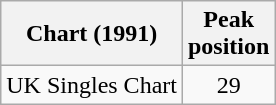<table class="wikitable">
<tr>
<th style="text-align:center;">Chart (1991)</th>
<th style="text-align:center;">Peak<br>position</th>
</tr>
<tr>
<td align="left">UK Singles Chart</td>
<td style="text-align:center;">29</td>
</tr>
</table>
